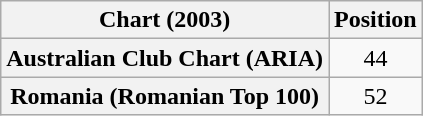<table class="wikitable plainrowheaders" style="text-align:center">
<tr>
<th>Chart (2003)</th>
<th>Position</th>
</tr>
<tr>
<th scope="row">Australian Club Chart (ARIA)</th>
<td>44</td>
</tr>
<tr>
<th scope="row">Romania (Romanian Top 100)</th>
<td>52</td>
</tr>
</table>
